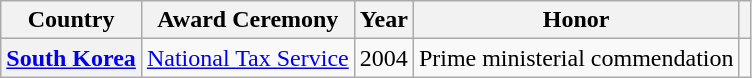<table class="wikitable plainrowheaders sortable">
<tr>
<th scope="col">Country</th>
<th>Award Ceremony</th>
<th scope="col">Year</th>
<th scope="col">Honor</th>
<th class="unsortable" scope="col"></th>
</tr>
<tr>
<th scope="row"><a href='#'>South Korea</a></th>
<td><a href='#'>National Tax Service</a></td>
<td style="text-align:center">2004</td>
<td>Prime ministerial commendation</td>
<td style="text-align:center"></td>
</tr>
</table>
